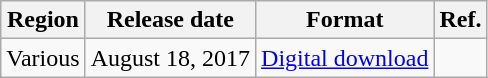<table class="wikitable">
<tr>
<th>Region</th>
<th>Release date</th>
<th>Format</th>
<th>Ref.</th>
</tr>
<tr>
<td>Various</td>
<td>August 18, 2017</td>
<td><a href='#'>Digital download</a></td>
<td></td>
</tr>
</table>
